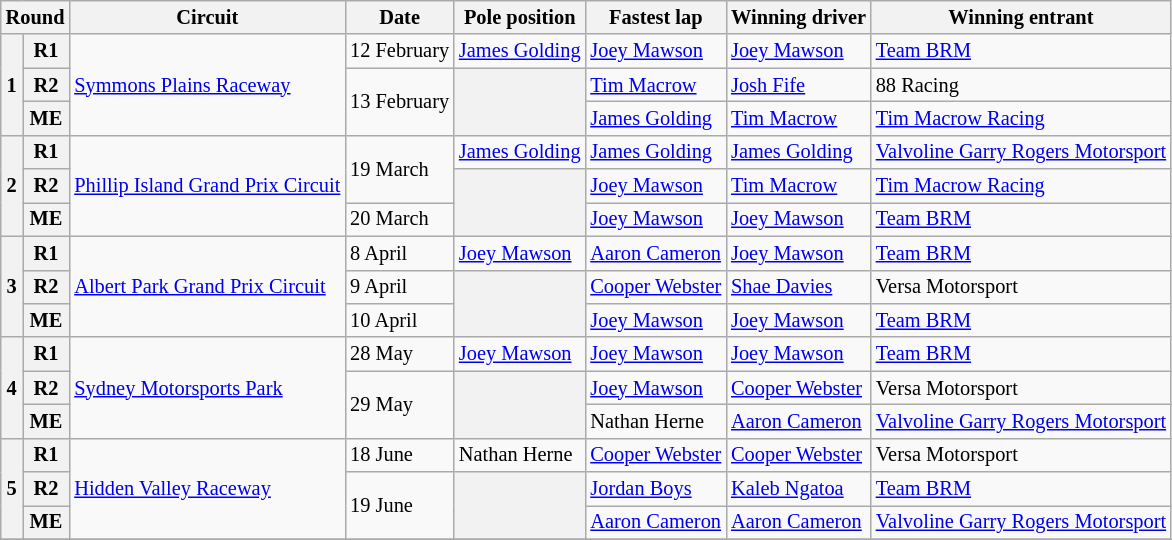<table class="wikitable" style="font-size: 85%;">
<tr>
<th colspan=2>Round</th>
<th>Circuit</th>
<th>Date</th>
<th>Pole position</th>
<th>Fastest lap</th>
<th>Winning driver</th>
<th>Winning entrant</th>
</tr>
<tr>
<th rowspan=3>1</th>
<th>R1</th>
<td rowspan=3> <a href='#'>Symmons Plains Raceway</a></td>
<td>12 February</td>
<td> <a href='#'>James Golding</a></td>
<td> <a href='#'>Joey Mawson</a></td>
<td> <a href='#'>Joey Mawson</a></td>
<td><a href='#'>Team BRM</a></td>
</tr>
<tr>
<th>R2</th>
<td rowspan=2>13 February</td>
<th rowspan=2></th>
<td> <a href='#'>Tim Macrow</a></td>
<td> <a href='#'>Josh Fife</a></td>
<td>88 Racing</td>
</tr>
<tr>
<th>ME</th>
<td> <a href='#'>James Golding</a></td>
<td> <a href='#'>Tim Macrow</a></td>
<td><a href='#'>Tim Macrow Racing</a></td>
</tr>
<tr>
<th rowspan=3>2</th>
<th>R1</th>
<td rowspan=3> <a href='#'>Phillip Island Grand Prix Circuit</a></td>
<td rowspan=2>19 March</td>
<td> <a href='#'>James Golding</a></td>
<td> <a href='#'>James Golding</a></td>
<td> <a href='#'>James Golding</a></td>
<td><a href='#'>Valvoline Garry Rogers Motorsport</a></td>
</tr>
<tr>
<th>R2</th>
<th rowspan=2></th>
<td> <a href='#'>Joey Mawson</a></td>
<td> <a href='#'>Tim Macrow</a></td>
<td><a href='#'>Tim Macrow Racing</a></td>
</tr>
<tr>
<th>ME</th>
<td>20 March</td>
<td> <a href='#'>Joey Mawson</a></td>
<td> <a href='#'>Joey Mawson</a></td>
<td><a href='#'>Team BRM</a></td>
</tr>
<tr>
<th rowspan=3>3</th>
<th>R1</th>
<td rowspan=3> <a href='#'>Albert Park Grand Prix Circuit</a></td>
<td>8 April</td>
<td> <a href='#'>Joey Mawson</a></td>
<td> <a href='#'>Aaron Cameron</a></td>
<td> <a href='#'>Joey Mawson</a></td>
<td><a href='#'>Team BRM</a></td>
</tr>
<tr>
<th>R2</th>
<td>9 April</td>
<th rowspan=2></th>
<td> <a href='#'>Cooper Webster</a></td>
<td> <a href='#'>Shae Davies</a></td>
<td>Versa Motorsport</td>
</tr>
<tr>
<th>ME</th>
<td>10 April</td>
<td> <a href='#'>Joey Mawson</a></td>
<td> <a href='#'>Joey Mawson</a></td>
<td><a href='#'>Team BRM</a></td>
</tr>
<tr>
<th rowspan=3>4</th>
<th>R1</th>
<td rowspan=3> <a href='#'>Sydney Motorsports Park</a></td>
<td>28 May</td>
<td> <a href='#'>Joey Mawson</a></td>
<td> <a href='#'>Joey Mawson</a></td>
<td> <a href='#'>Joey Mawson</a></td>
<td><a href='#'>Team BRM</a></td>
</tr>
<tr>
<th>R2</th>
<td rowspan="2">29 May</td>
<th rowspan=2></th>
<td> <a href='#'>Joey Mawson</a></td>
<td> <a href='#'>Cooper Webster</a></td>
<td>Versa Motorsport</td>
</tr>
<tr>
<th>ME</th>
<td> Nathan Herne</td>
<td> <a href='#'>Aaron Cameron</a></td>
<td><a href='#'>Valvoline Garry Rogers Motorsport</a></td>
</tr>
<tr>
<th rowspan=3>5</th>
<th>R1</th>
<td rowspan=3> <a href='#'>Hidden Valley Raceway</a></td>
<td>18 June</td>
<td> Nathan Herne</td>
<td> <a href='#'>Cooper Webster</a></td>
<td> <a href='#'>Cooper Webster</a></td>
<td>Versa Motorsport</td>
</tr>
<tr>
<th>R2</th>
<td rowspan="2">19 June</td>
<th rowspan=2></th>
<td> <a href='#'>Jordan Boys</a></td>
<td> <a href='#'>Kaleb Ngatoa</a></td>
<td><a href='#'>Team BRM</a></td>
</tr>
<tr>
<th>ME</th>
<td> <a href='#'>Aaron Cameron</a></td>
<td> <a href='#'>Aaron Cameron</a></td>
<td><a href='#'>Valvoline Garry Rogers Motorsport</a></td>
</tr>
<tr>
</tr>
</table>
